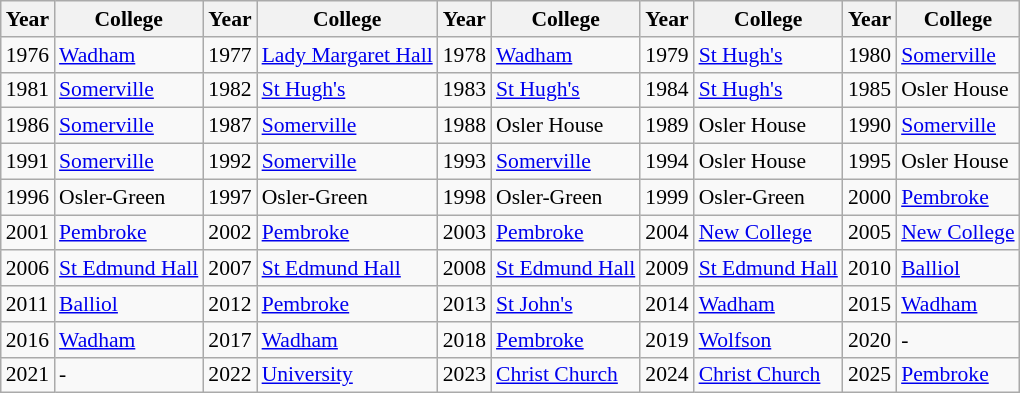<table class="wikitable" style="font-size:90%">
<tr>
<th>Year</th>
<th>College</th>
<th>Year</th>
<th>College</th>
<th>Year</th>
<th>College</th>
<th>Year</th>
<th>College</th>
<th>Year</th>
<th>College</th>
</tr>
<tr>
<td>1976</td>
<td> <a href='#'>Wadham</a></td>
<td>1977</td>
<td> <a href='#'>Lady Margaret Hall</a></td>
<td>1978</td>
<td> <a href='#'>Wadham</a></td>
<td>1979</td>
<td> <a href='#'>St Hugh's</a></td>
<td>1980</td>
<td> <a href='#'>Somerville</a></td>
</tr>
<tr>
<td>1981</td>
<td> <a href='#'>Somerville</a></td>
<td>1982</td>
<td> <a href='#'>St Hugh's</a></td>
<td>1983</td>
<td> <a href='#'>St Hugh's</a></td>
<td>1984</td>
<td> <a href='#'>St Hugh's</a></td>
<td>1985</td>
<td>Osler House</td>
</tr>
<tr>
<td>1986</td>
<td> <a href='#'>Somerville</a></td>
<td>1987</td>
<td> <a href='#'>Somerville</a></td>
<td>1988</td>
<td>Osler House</td>
<td>1989</td>
<td>Osler House</td>
<td>1990</td>
<td> <a href='#'>Somerville</a></td>
</tr>
<tr>
<td>1991</td>
<td> <a href='#'>Somerville</a></td>
<td>1992</td>
<td> <a href='#'>Somerville</a></td>
<td>1993</td>
<td> <a href='#'>Somerville</a></td>
<td>1994</td>
<td>Osler House</td>
<td>1995</td>
<td>Osler House</td>
</tr>
<tr>
<td>1996</td>
<td>Osler-Green</td>
<td>1997</td>
<td>Osler-Green</td>
<td>1998</td>
<td>Osler-Green</td>
<td>1999</td>
<td>Osler-Green</td>
<td>2000</td>
<td> <a href='#'>Pembroke</a></td>
</tr>
<tr>
<td>2001</td>
<td> <a href='#'>Pembroke</a></td>
<td>2002</td>
<td> <a href='#'>Pembroke</a></td>
<td>2003</td>
<td> <a href='#'>Pembroke</a></td>
<td>2004</td>
<td> <a href='#'>New College</a></td>
<td>2005</td>
<td> <a href='#'>New College</a></td>
</tr>
<tr>
<td>2006</td>
<td> <a href='#'>St Edmund Hall</a></td>
<td>2007</td>
<td> <a href='#'>St Edmund Hall</a></td>
<td>2008</td>
<td> <a href='#'>St Edmund Hall</a></td>
<td>2009</td>
<td> <a href='#'>St Edmund Hall</a></td>
<td>2010</td>
<td> <a href='#'>Balliol</a></td>
</tr>
<tr>
<td>2011</td>
<td> <a href='#'>Balliol</a></td>
<td>2012</td>
<td> <a href='#'>Pembroke</a></td>
<td>2013</td>
<td> <a href='#'>St John's</a></td>
<td>2014</td>
<td> <a href='#'>Wadham</a></td>
<td>2015</td>
<td> <a href='#'>Wadham</a></td>
</tr>
<tr>
<td>2016</td>
<td> <a href='#'>Wadham</a></td>
<td>2017</td>
<td> <a href='#'>Wadham</a></td>
<td>2018</td>
<td> <a href='#'>Pembroke</a></td>
<td>2019</td>
<td> <a href='#'>Wolfson</a></td>
<td>2020</td>
<td><em>-</em> </td>
</tr>
<tr>
<td>2021</td>
<td><em>-</em> </td>
<td>2022</td>
<td> <a href='#'>University</a></td>
<td>2023</td>
<td> <a href='#'>Christ Church</a></td>
<td>2024</td>
<td> <a href='#'>Christ Church</a></td>
<td>2025</td>
<td> <a href='#'>Pembroke</a></td>
</tr>
</table>
